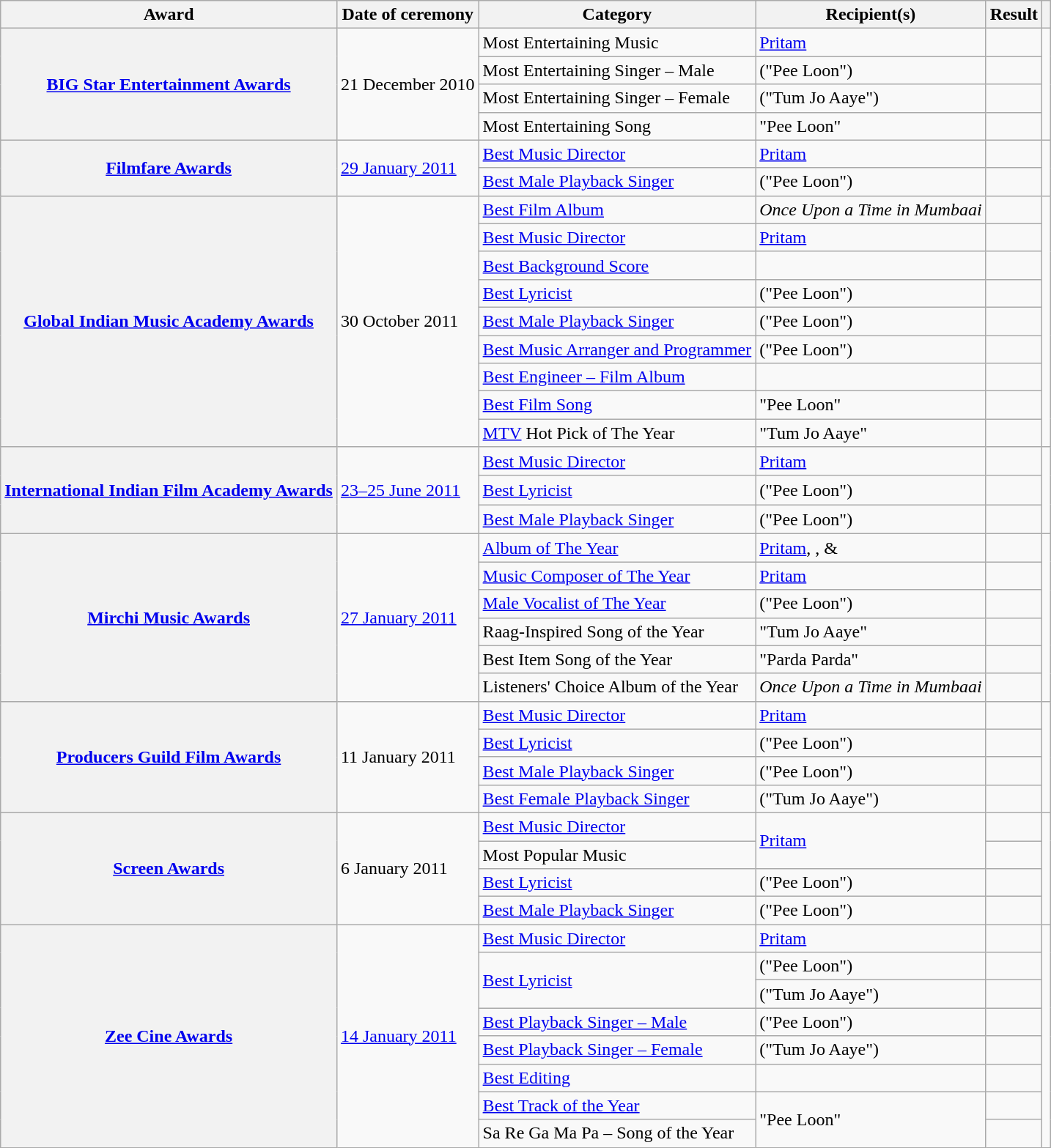<table class="wikitable plainrowheaders sortable">
<tr>
<th scope="col">Award</th>
<th scope="col">Date of ceremony</th>
<th scope="col">Category</th>
<th scope="col">Recipient(s)</th>
<th scope="col" class="unsortable">Result</th>
<th scope="col" class="unsortable"></th>
</tr>
<tr>
<th scope="row" rowspan="4"><a href='#'>BIG Star Entertainment Awards</a></th>
<td rowspan="4">21 December 2010</td>
<td>Most Entertaining Music</td>
<td><a href='#'>Pritam</a></td>
<td></td>
<td style="text-align:center;" rowspan="4"><br></td>
</tr>
<tr>
<td>Most Entertaining Singer – Male</td>
<td> ("Pee Loon")</td>
<td></td>
</tr>
<tr>
<td>Most Entertaining Singer – Female</td>
<td> ("Tum Jo Aaye")</td>
<td></td>
</tr>
<tr>
<td>Most Entertaining Song</td>
<td>"Pee Loon"</td>
<td></td>
</tr>
<tr>
<th scope="row" rowspan="2"><a href='#'>Filmfare Awards</a></th>
<td rowspan="2"><a href='#'>29 January 2011</a></td>
<td><a href='#'>Best Music Director</a></td>
<td><a href='#'>Pritam</a></td>
<td></td>
<td style="text-align:center;" rowspan="2"><br></td>
</tr>
<tr>
<td><a href='#'>Best Male Playback Singer</a></td>
<td> ("Pee Loon")</td>
<td></td>
</tr>
<tr>
<th scope="row" rowspan="9"><a href='#'>Global Indian Music Academy Awards</a></th>
<td rowspan="9">30 October 2011</td>
<td><a href='#'>Best Film Album</a></td>
<td><em>Once Upon a Time in Mumbaai</em></td>
<td></td>
<td style="text-align:center;" rowspan="9"><br></td>
</tr>
<tr>
<td><a href='#'>Best Music Director</a></td>
<td><a href='#'>Pritam</a></td>
<td></td>
</tr>
<tr>
<td><a href='#'>Best Background Score</a></td>
<td></td>
<td></td>
</tr>
<tr>
<td><a href='#'>Best Lyricist</a></td>
<td> ("Pee Loon")</td>
<td></td>
</tr>
<tr>
<td><a href='#'>Best Male Playback Singer</a></td>
<td> ("Pee Loon")</td>
<td></td>
</tr>
<tr>
<td><a href='#'>Best Music Arranger and Programmer</a></td>
<td> ("Pee Loon")</td>
<td></td>
</tr>
<tr>
<td><a href='#'>Best Engineer – Film Album</a></td>
<td></td>
<td></td>
</tr>
<tr>
<td><a href='#'>Best Film Song</a></td>
<td>"Pee Loon"</td>
<td></td>
</tr>
<tr>
<td><a href='#'>MTV</a> Hot Pick of The Year</td>
<td>"Tum Jo Aaye"</td>
<td></td>
</tr>
<tr>
<th scope="row" rowspan="3"><a href='#'>International Indian Film Academy Awards</a></th>
<td rowspan="3"><a href='#'>23–25 June 2011</a></td>
<td><a href='#'>Best Music Director</a></td>
<td><a href='#'>Pritam</a></td>
<td></td>
<td style="text-align:center;" rowspan="3"><br><br><br><br></td>
</tr>
<tr>
<td><a href='#'>Best Lyricist</a></td>
<td> ("Pee Loon")</td>
<td></td>
</tr>
<tr>
<td><a href='#'>Best Male Playback Singer</a></td>
<td> ("Pee Loon")</td>
<td></td>
</tr>
<tr>
<th rowspan="6" scope="row"><a href='#'>Mirchi Music Awards</a></th>
<td rowspan="6"><a href='#'>27 January 2011</a></td>
<td><a href='#'>Album of The Year</a></td>
<td><a href='#'>Pritam</a>, ,  & </td>
<td></td>
<td rowspan="6" style="text-align:center;"><br><br><br><br></td>
</tr>
<tr>
<td><a href='#'>Music Composer of The Year</a></td>
<td><a href='#'>Pritam</a></td>
<td></td>
</tr>
<tr>
<td><a href='#'>Male Vocalist of The Year</a></td>
<td> ("Pee Loon")</td>
<td></td>
</tr>
<tr>
<td>Raag-Inspired Song of the Year</td>
<td>"Tum Jo Aaye"</td>
<td></td>
</tr>
<tr>
<td>Best Item Song of the Year</td>
<td>"Parda Parda"</td>
<td></td>
</tr>
<tr>
<td>Listeners' Choice Album of the Year</td>
<td><em>Once Upon a Time in Mumbaai</em></td>
<td></td>
</tr>
<tr>
<th scope="row" rowspan="4"><a href='#'>Producers Guild Film Awards</a> </th>
<td rowspan="4">11 January 2011</td>
<td><a href='#'>Best Music Director</a></td>
<td><a href='#'>Pritam</a></td>
<td></td>
<td style="text-align:center;" rowspan="4"><br><br></td>
</tr>
<tr>
<td><a href='#'>Best Lyricist</a></td>
<td> ("Pee Loon")</td>
<td></td>
</tr>
<tr>
<td><a href='#'>Best Male Playback Singer</a></td>
<td> ("Pee Loon")</td>
<td></td>
</tr>
<tr>
<td><a href='#'>Best Female Playback Singer</a></td>
<td> ("Tum Jo Aaye")</td>
<td></td>
</tr>
<tr>
<th scope="row" rowspan="4"><a href='#'>Screen Awards</a></th>
<td rowspan="4">6 January 2011</td>
<td><a href='#'>Best Music Director</a></td>
<td rowspan="2"><a href='#'>Pritam</a></td>
<td></td>
<td style="text-align:center;" rowspan="4"><br><br></td>
</tr>
<tr>
<td>Most Popular Music</td>
<td></td>
</tr>
<tr>
<td><a href='#'>Best Lyricist</a></td>
<td> ("Pee Loon")</td>
<td></td>
</tr>
<tr>
<td><a href='#'>Best Male Playback Singer</a></td>
<td> ("Pee Loon")</td>
<td></td>
</tr>
<tr>
<th scope="row" rowspan="8"><a href='#'>Zee Cine Awards</a></th>
<td rowspan="8"><a href='#'>14 January 2011</a></td>
<td><a href='#'>Best Music Director</a></td>
<td><a href='#'>Pritam</a></td>
<td></td>
<td style="text-align:center;" rowspan="8"><br><br></td>
</tr>
<tr>
<td rowspan="2"><a href='#'>Best Lyricist</a></td>
<td> ("Pee Loon")</td>
<td></td>
</tr>
<tr>
<td> ("Tum Jo Aaye")</td>
<td></td>
</tr>
<tr>
<td><a href='#'>Best Playback Singer – Male</a></td>
<td> ("Pee Loon")</td>
<td></td>
</tr>
<tr>
<td><a href='#'>Best Playback Singer – Female</a></td>
<td> ("Tum Jo Aaye")</td>
<td></td>
</tr>
<tr>
<td><a href='#'>Best Editing</a></td>
<td></td>
<td></td>
</tr>
<tr>
<td><a href='#'>Best Track of the Year</a></td>
<td rowspan="2">"Pee Loon"</td>
<td></td>
</tr>
<tr>
<td>Sa Re Ga Ma Pa – Song of the Year</td>
<td></td>
</tr>
</table>
